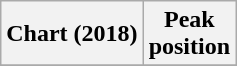<table class="wikitable plainrowheaders">
<tr>
<th scope="col">Chart (2018)</th>
<th scope="col">Peak<br>position</th>
</tr>
<tr>
</tr>
</table>
